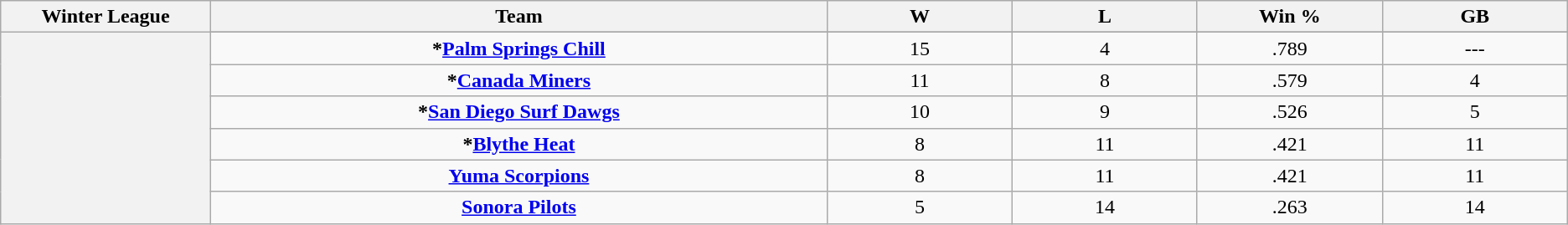<table class="wikitable">
<tr>
<th bgcolor="#DDDDFF" width="3%">Winter League</th>
<th bgcolor="#DDDDFF" width="10%">Team</th>
<th bgcolor="#DDDDFF" width="3%">W</th>
<th bgcolor="#DDDDFF" width="3%">L</th>
<th bgcolor="#DDDDFF" width="3%">Win %</th>
<th bgcolor="#DDDDFF" width="3%">GB</th>
</tr>
<tr>
<th rowspan="7"></th>
</tr>
<tr>
<td align=center><strong>*<a href='#'>Palm Springs Chill</a></strong></td>
<td align=center>15</td>
<td align=center>4</td>
<td align=center>.789</td>
<td align=center>---</td>
</tr>
<tr>
<td align=center><strong>*<a href='#'>Canada Miners</a></strong></td>
<td align=center>11</td>
<td align=center>8</td>
<td align=center>.579</td>
<td align=center>4</td>
</tr>
<tr>
<td align=center><strong>*<a href='#'>San Diego Surf Dawgs</a></strong></td>
<td align=center>10</td>
<td align=center>9</td>
<td align=center>.526</td>
<td align=center>5</td>
</tr>
<tr>
<td align=center><strong>*<a href='#'>Blythe Heat</a></strong></td>
<td align=center>8</td>
<td align=center>11</td>
<td align=center>.421</td>
<td align=center>11</td>
</tr>
<tr>
<td align=center><strong><a href='#'>Yuma Scorpions</a></strong></td>
<td align=center>8</td>
<td align=center>11</td>
<td align=center>.421</td>
<td align=center>11</td>
</tr>
<tr>
<td align=center><strong><a href='#'>Sonora Pilots</a></strong></td>
<td align=center>5</td>
<td align=center>14</td>
<td align=center>.263</td>
<td align=center>14</td>
</tr>
</table>
